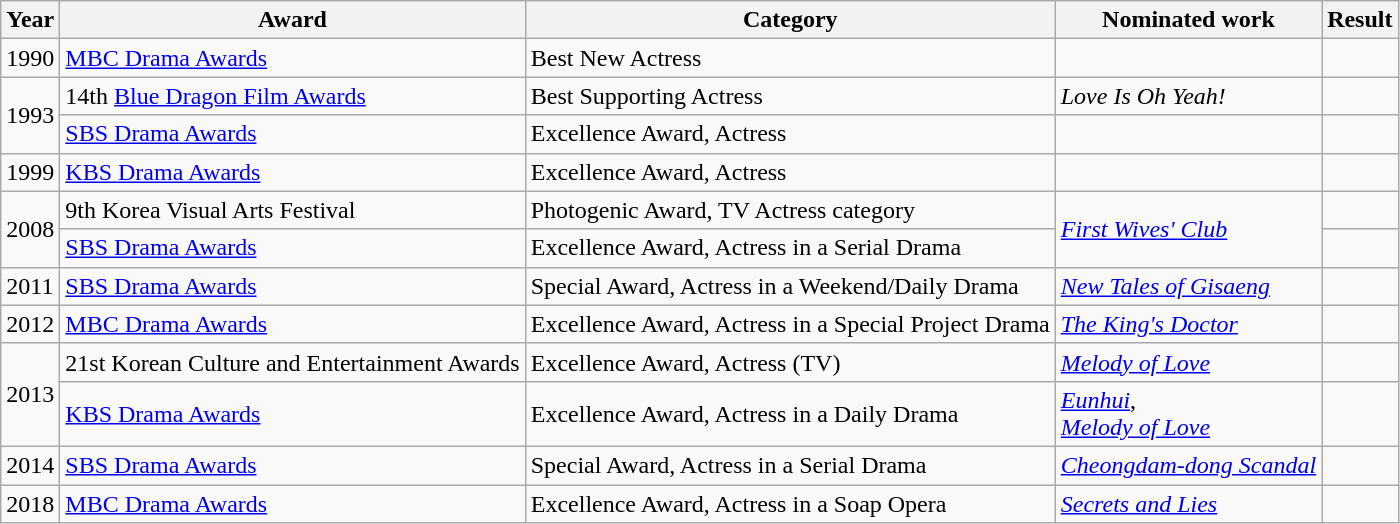<table class="wikitable">
<tr>
<th>Year</th>
<th>Award</th>
<th>Category</th>
<th>Nominated work</th>
<th>Result</th>
</tr>
<tr>
<td>1990</td>
<td><a href='#'>MBC Drama Awards</a></td>
<td>Best New Actress</td>
<td></td>
<td></td>
</tr>
<tr>
<td rowspan=2>1993</td>
<td>14th <a href='#'>Blue Dragon Film Awards</a></td>
<td>Best Supporting Actress</td>
<td><em>Love Is Oh Yeah!</em></td>
<td></td>
</tr>
<tr>
<td><a href='#'>SBS Drama Awards</a></td>
<td>Excellence Award, Actress</td>
<td></td>
<td></td>
</tr>
<tr>
<td>1999</td>
<td><a href='#'>KBS Drama Awards</a></td>
<td>Excellence Award, Actress</td>
<td></td>
<td></td>
</tr>
<tr>
<td rowspan=2>2008</td>
<td>9th Korea Visual Arts Festival</td>
<td>Photogenic Award, TV Actress category</td>
<td rowspan=2><em><a href='#'>First Wives' Club</a></em></td>
<td></td>
</tr>
<tr>
<td><a href='#'>SBS Drama Awards</a></td>
<td>Excellence Award, Actress in a Serial Drama</td>
<td></td>
</tr>
<tr>
<td>2011</td>
<td><a href='#'>SBS Drama Awards</a></td>
<td>Special Award, Actress in a Weekend/Daily Drama</td>
<td><em><a href='#'>New Tales of Gisaeng</a></em></td>
<td></td>
</tr>
<tr>
<td>2012</td>
<td><a href='#'>MBC Drama Awards</a></td>
<td>Excellence Award, Actress in a Special Project Drama</td>
<td><em><a href='#'>The King's Doctor</a></em></td>
<td></td>
</tr>
<tr>
<td rowspan=2>2013</td>
<td>21st Korean Culture and Entertainment Awards</td>
<td>Excellence Award, Actress (TV)</td>
<td><em><a href='#'>Melody of Love</a></em></td>
<td></td>
</tr>
<tr>
<td><a href='#'>KBS Drama Awards</a></td>
<td>Excellence Award, Actress in a Daily Drama</td>
<td><em><a href='#'>Eunhui</a></em>,<br> <em><a href='#'>Melody of Love</a></em></td>
<td></td>
</tr>
<tr>
<td>2014</td>
<td><a href='#'>SBS Drama Awards</a></td>
<td>Special Award, Actress in a Serial Drama</td>
<td><em><a href='#'>Cheongdam-dong Scandal</a></em></td>
<td></td>
</tr>
<tr>
<td>2018</td>
<td><a href='#'>MBC Drama Awards</a></td>
<td>Excellence Award, Actress in a Soap Opera</td>
<td><em><a href='#'>Secrets and Lies</a></em></td>
<td></td>
</tr>
</table>
